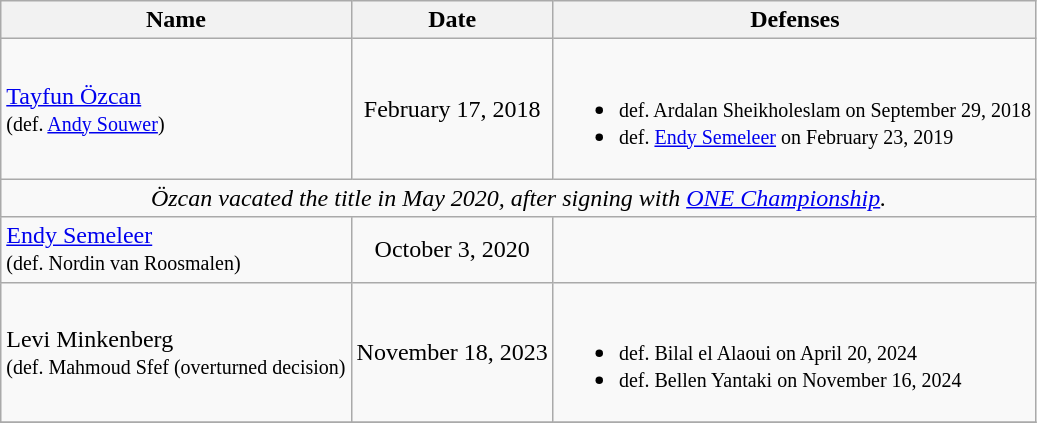<table class="wikitable">
<tr>
<th>Name</th>
<th>Date</th>
<th>Defenses</th>
</tr>
<tr>
<td align=left> <a href='#'>Tayfun Özcan</a> <br><small>(def. <a href='#'>Andy Souwer</a>)</small></td>
<td align=center>February 17, 2018</td>
<td><br><ul><li><small>def. Ardalan Sheikholeslam on September 29, 2018 </small></li><li><small>def. <a href='#'>Endy Semeleer</a> on February 23, 2019 </small></li></ul></td>
</tr>
<tr>
<td colspan=3 align=center><em>Özcan vacated the title in May 2020, after signing with <a href='#'>ONE Championship</a>.</em></td>
</tr>
<tr>
<td align=left> <a href='#'>Endy Semeleer</a> <br><small>(def. Nordin van Roosmalen)</small></td>
<td align=center>October 3, 2020</td>
</tr>
<tr>
<td align=left> Levi Minkenberg <br><small>(def. Mahmoud Sfef (overturned decision)</small></td>
<td align=center>November 18, 2023</td>
<td><br><ul><li><small>def. Bilal el Alaoui on April 20, 2024 </small></li><li><small>def. Bellen Yantaki on November 16, 2024 </small></li></ul></td>
</tr>
<tr>
</tr>
</table>
